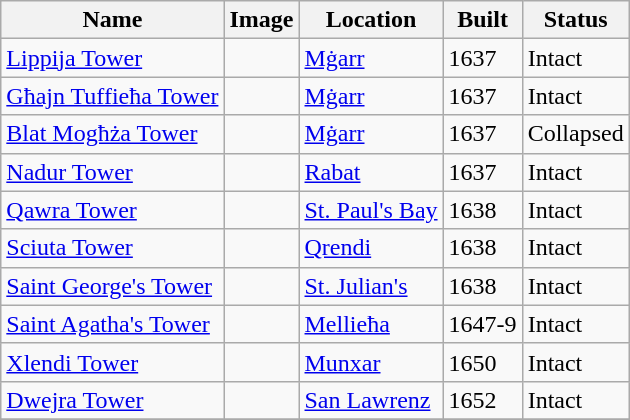<table class="wikitable" style="margin: 1em auto 1em auto;">
<tr>
<th>Name</th>
<th>Image</th>
<th>Location</th>
<th>Built</th>
<th>Status</th>
</tr>
<tr>
<td><a href='#'>Lippija Tower</a></td>
<td></td>
<td><a href='#'>Mġarr</a></td>
<td>1637</td>
<td>Intact</td>
</tr>
<tr>
<td><a href='#'>Għajn Tuffieħa Tower</a></td>
<td></td>
<td><a href='#'>Mġarr</a></td>
<td>1637</td>
<td>Intact</td>
</tr>
<tr>
<td><a href='#'>Blat Mogħża Tower</a></td>
<td></td>
<td><a href='#'>Mġarr</a></td>
<td> 1637</td>
<td>Collapsed</td>
</tr>
<tr>
<td><a href='#'>Nadur Tower</a></td>
<td></td>
<td><a href='#'>Rabat</a></td>
<td>1637</td>
<td>Intact</td>
</tr>
<tr>
<td><a href='#'>Qawra Tower</a></td>
<td></td>
<td><a href='#'>St. Paul's Bay</a></td>
<td>1638</td>
<td>Intact</td>
</tr>
<tr>
<td><a href='#'>Sciuta Tower</a></td>
<td></td>
<td><a href='#'>Qrendi</a></td>
<td>1638</td>
<td>Intact</td>
</tr>
<tr>
<td><a href='#'>Saint George's Tower</a></td>
<td></td>
<td><a href='#'>St. Julian's</a></td>
<td>1638</td>
<td>Intact</td>
</tr>
<tr>
<td><a href='#'>Saint Agatha's Tower</a></td>
<td></td>
<td><a href='#'>Mellieħa</a></td>
<td>1647-9</td>
<td>Intact</td>
</tr>
<tr>
<td><a href='#'>Xlendi Tower</a></td>
<td></td>
<td><a href='#'>Munxar</a></td>
<td>1650</td>
<td>Intact</td>
</tr>
<tr>
<td><a href='#'>Dwejra Tower</a></td>
<td></td>
<td><a href='#'>San Lawrenz</a></td>
<td>1652</td>
<td>Intact</td>
</tr>
<tr>
</tr>
</table>
